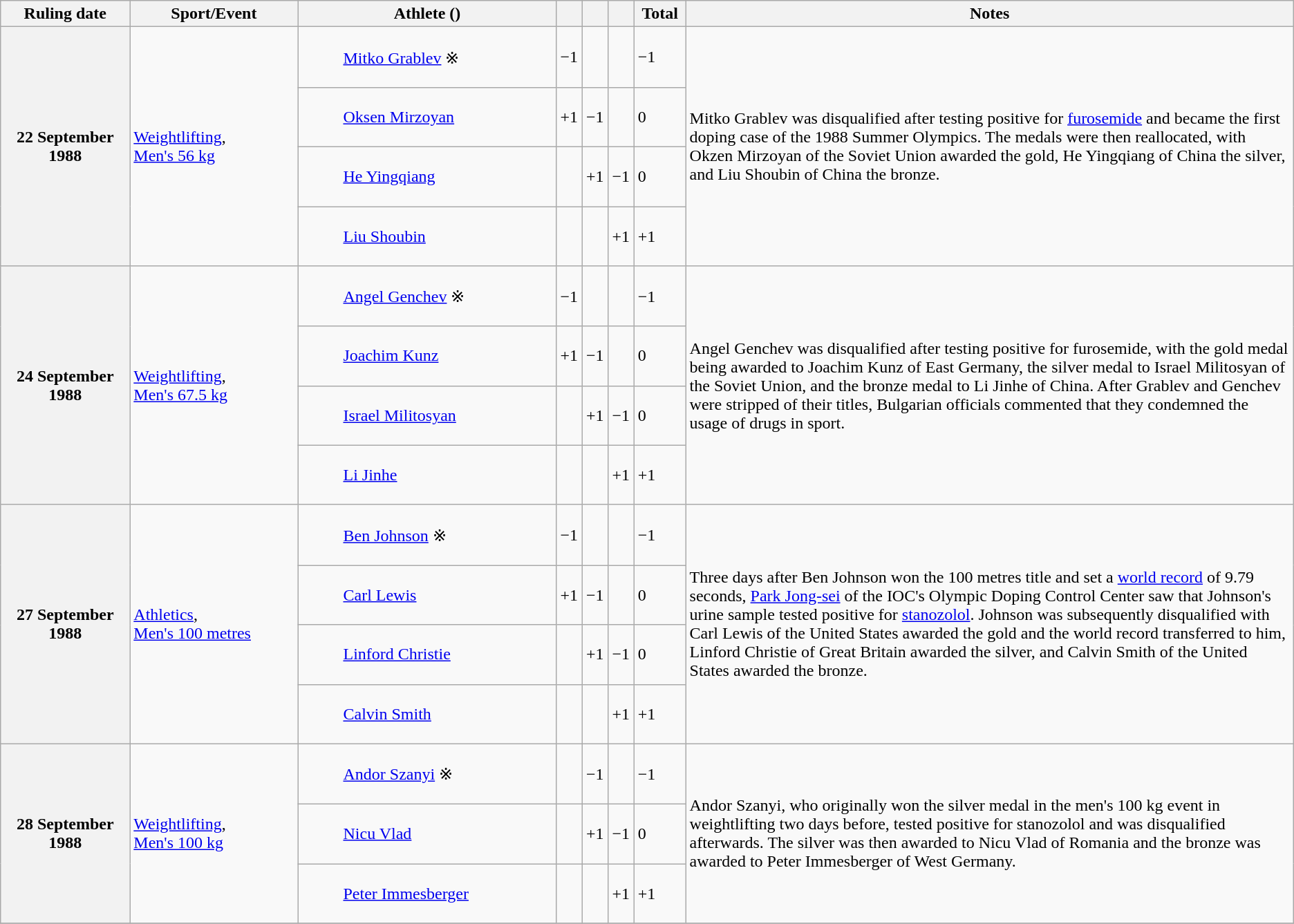<table class="wikitable plainrowheaders">
<tr>
<th scope="col" align="center" style="width:10%">Ruling date</th>
<th scope="col" align="center" style="width:13%">Sport/Event</th>
<th scope="col" align="center" style="width:20%">Athlete ()</th>
<th scope="col" align="center" style="width:2%"></th>
<th scope="col" align="center" style="width:2%"></th>
<th scope="col" align="center" style="width:2%"></th>
<th scope="col" align="center" style="width:4%">Total</th>
<th scope="col" align="center" class="unsortable" style="width:50%">Notes</th>
</tr>
<tr>
<th scope="row" rowspan=4>22 September 1988</th>
<td rowspan=4><a href='#'>Weightlifting</a>,<br><a href='#'>Men's 56 kg</a></td>
<td style="width:10px; text-align:left;" style="background-color: #F7D9D3;"><dl><dd><span><a href='#'>Mitko Grablev</a> ※</span></dd></dl></td>
<td>−1</td>
<td></td>
<td></td>
<td>−1</td>
<td rowspan=4 style="text-align:left;">Mitko Grablev was disqualified after testing positive for <a href='#'>furosemide</a> and became the first doping case of the 1988 Summer Olympics. The medals were then reallocated, with Okzen Mirzoyan of the Soviet Union awarded the gold, He Yingqiang of China the silver, and Liu Shoubin of China the bronze.</td>
</tr>
<tr>
<td align=left><dl><dd><span><a href='#'>Oksen Mirzoyan</a></span></dd></dl></td>
<td>+1</td>
<td>−1</td>
<td></td>
<td>0</td>
</tr>
<tr>
<td align=left><dl><dd><span><a href='#'>He Yingqiang</a></span></dd></dl></td>
<td></td>
<td>+1</td>
<td>−1</td>
<td>0</td>
</tr>
<tr>
<td align=left><dl><dd><span><a href='#'>Liu Shoubin</a></span></dd></dl></td>
<td></td>
<td></td>
<td>+1</td>
<td>+1</td>
</tr>
<tr>
<th scope="row" rowspan=4>24 September 1988</th>
<td rowspan=4><a href='#'>Weightlifting</a>,<br><a href='#'>Men's 67.5 kg</a></td>
<td style="width:10px; text-align:left;" style="background-color: #F7D9D3;"><dl><dd><span><a href='#'>Angel Genchev</a> ※</span></dd></dl></td>
<td>−1</td>
<td></td>
<td></td>
<td>−1</td>
<td rowspan=4 style="text-align:left;">Angel Genchev was disqualified after testing positive for furosemide, with the gold medal being awarded to Joachim Kunz of East Germany, the silver medal to Israel Militosyan of the Soviet Union, and the bronze medal to Li Jinhe of China. After Grablev and Genchev were stripped of their titles, Bulgarian officials commented that they condemned the usage of drugs in sport.</td>
</tr>
<tr>
<td align=left><dl><dd><span><a href='#'>Joachim Kunz</a></span></dd></dl></td>
<td>+1</td>
<td>−1</td>
<td></td>
<td>0</td>
</tr>
<tr>
<td align=left><dl><dd><span><a href='#'>Israel Militosyan</a></span></dd></dl></td>
<td></td>
<td>+1</td>
<td>−1</td>
<td>0</td>
</tr>
<tr>
<td align=left><dl><dd><span><a href='#'>Li Jinhe</a></span></dd></dl></td>
<td></td>
<td></td>
<td>+1</td>
<td>+1</td>
</tr>
<tr>
<th scope="row" rowspan=4>27 September 1988</th>
<td rowspan=4><a href='#'>Athletics</a>,<br><a href='#'>Men's 100 metres</a></td>
<td style="width:10px; text-align:left;" style="background-color: #F7D9D3;"><dl><dd><span><a href='#'>Ben Johnson</a> ※</span></dd></dl></td>
<td>−1</td>
<td></td>
<td></td>
<td>−1</td>
<td rowspan=4 style="text-align:left;">Three days after Ben Johnson won the 100 metres title and set a <a href='#'>world record</a> of 9.79 seconds, <a href='#'>Park Jong-sei</a> of the IOC's Olympic Doping Control Center saw that Johnson's urine sample tested positive for <a href='#'>stanozolol</a>. Johnson was subsequently disqualified with Carl Lewis of the United States awarded the gold and the world record transferred to him, Linford Christie of Great Britain awarded the silver, and Calvin Smith of the United States awarded the bronze.</td>
</tr>
<tr>
<td align=left><dl><dd><span><a href='#'>Carl Lewis</a></span></dd></dl></td>
<td>+1</td>
<td>−1</td>
<td></td>
<td>0</td>
</tr>
<tr>
<td align=left><dl><dd><span><a href='#'>Linford Christie</a></span></dd></dl></td>
<td></td>
<td>+1</td>
<td>−1</td>
<td>0</td>
</tr>
<tr>
<td align=left><dl><dd><span><a href='#'>Calvin Smith</a></span></dd></dl></td>
<td></td>
<td></td>
<td>+1</td>
<td>+1</td>
</tr>
<tr>
<th scope="row" rowspan=3>28 September 1988</th>
<td rowspan=3><a href='#'>Weightlifting</a>,<br><a href='#'>Men's 100 kg</a></td>
<td style="width:10px; text-align:left;" style="background-color: #F7D9D3;"><dl><dd><span><a href='#'>Andor Szanyi</a> ※</span></dd></dl></td>
<td></td>
<td>−1</td>
<td></td>
<td>−1</td>
<td rowspan=3 style="text-align:left;">Andor Szanyi, who originally won the silver medal in the men's 100 kg event in weightlifting two days before, tested positive for stanozolol and was disqualified afterwards. The silver was then awarded to Nicu Vlad of Romania and the bronze was awarded to Peter Immesberger of West Germany.</td>
</tr>
<tr>
<td align=left><dl><dd><span><a href='#'>Nicu Vlad</a></span></dd></dl></td>
<td></td>
<td>+1</td>
<td>−1</td>
<td>0</td>
</tr>
<tr>
<td align=left><dl><dd><span><a href='#'>Peter Immesberger</a></span></dd></dl></td>
<td></td>
<td></td>
<td>+1</td>
<td>+1</td>
</tr>
<tr>
</tr>
</table>
